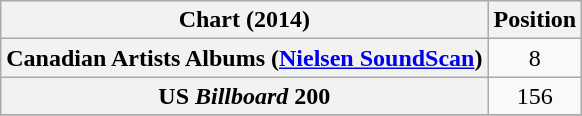<table class="wikitable sortable plainrowheaders" style="text-align:center">
<tr>
<th scope="col">Chart (2014)</th>
<th scope="col">Position</th>
</tr>
<tr>
<th scope="row">Canadian Artists Albums (<a href='#'>Nielsen SoundScan</a>)</th>
<td>8</td>
</tr>
<tr>
<th scope="row">US <em>Billboard</em> 200</th>
<td>156</td>
</tr>
<tr>
</tr>
</table>
